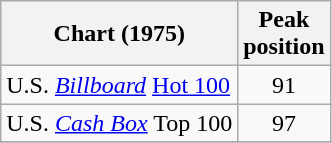<table class="wikitable">
<tr>
<th>Chart (1975)</th>
<th>Peak<br>position</th>
</tr>
<tr>
<td>U.S. <em><a href='#'>Billboard</a></em> <a href='#'>Hot 100</a></td>
<td style="text-align:center;">91</td>
</tr>
<tr>
<td>U.S. <a href='#'><em>Cash Box</em></a> Top 100</td>
<td align="center">97</td>
</tr>
<tr>
</tr>
</table>
